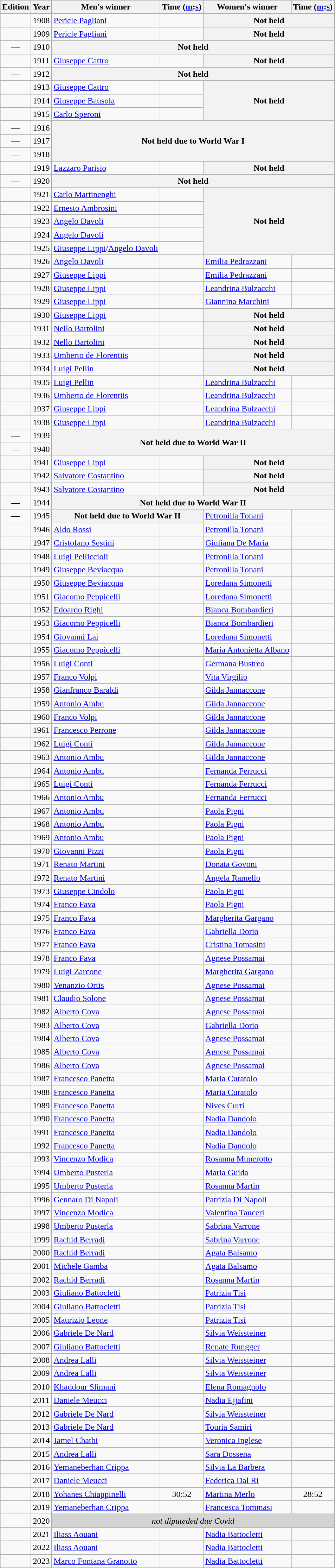<table class="wikitable" style="text-align:center">
<tr>
<th>Edition</th>
<th>Year</th>
<th>Men's winner</th>
<th>Time (<a href='#'>m</a>:<a href='#'>s</a>)</th>
<th>Women's winner</th>
<th>Time (<a href='#'>m</a>:<a href='#'>s</a>)</th>
</tr>
<tr>
<td></td>
<td>1908</td>
<td align=left><a href='#'>Pericle Pagliani</a></td>
<td></td>
<th colspan=2>Not held</th>
</tr>
<tr>
<td></td>
<td>1909</td>
<td align=left><a href='#'>Pericle Pagliani</a></td>
<td></td>
<th colspan=2>Not held</th>
</tr>
<tr>
<td>—</td>
<td>1910</td>
<th colspan=4>Not held</th>
</tr>
<tr>
<td></td>
<td>1911</td>
<td align=left><a href='#'>Giuseppe Cattro</a></td>
<td></td>
<th colspan=2>Not held</th>
</tr>
<tr>
<td>—</td>
<td>1912</td>
<th colspan=4>Not held</th>
</tr>
<tr>
<td></td>
<td>1913</td>
<td align=left><a href='#'>Giuseppe Cattro</a></td>
<td></td>
<th rowspan=3 colspan=2>Not held</th>
</tr>
<tr>
<td></td>
<td>1914</td>
<td align=left><a href='#'>Giuseppe Bausola</a></td>
<td></td>
</tr>
<tr>
<td></td>
<td>1915</td>
<td align=left><a href='#'>Carlo Speroni</a></td>
<td></td>
</tr>
<tr>
<td>—</td>
<td>1916</td>
<th rowspan=3 colspan=4>Not held due to World War I</th>
</tr>
<tr>
<td>—</td>
<td>1917</td>
</tr>
<tr>
<td>—</td>
<td>1918</td>
</tr>
<tr>
<td></td>
<td>1919</td>
<td align=left><a href='#'>Lazzaro Parisio</a></td>
<td></td>
<th colspan=2>Not held</th>
</tr>
<tr>
<td>—</td>
<td>1920</td>
<th colspan=4>Not held</th>
</tr>
<tr>
<td></td>
<td>1921</td>
<td align=left><a href='#'>Carlo Martinenghi</a></td>
<td></td>
<th rowspan=5 colspan=2>Not held</th>
</tr>
<tr>
<td></td>
<td>1922</td>
<td align=left><a href='#'>Ernesto Ambrosini</a></td>
<td></td>
</tr>
<tr>
<td></td>
<td>1923</td>
<td align=left><a href='#'>Angelo Davoli</a></td>
<td></td>
</tr>
<tr>
<td></td>
<td>1924</td>
<td align=left><a href='#'>Angelo Davoli</a></td>
<td></td>
</tr>
<tr>
<td></td>
<td>1925</td>
<td align=left><a href='#'>Giuseppe Lippi</a>/<a href='#'>Angelo Davoli</a></td>
<td></td>
</tr>
<tr>
<td></td>
<td>1926</td>
<td align=left><a href='#'>Angelo Davoli</a></td>
<td></td>
<td align=left><a href='#'>Emilia Pedrazzani</a></td>
<td></td>
</tr>
<tr>
<td></td>
<td>1927</td>
<td align=left><a href='#'>Giuseppe Lippi</a></td>
<td></td>
<td align=left><a href='#'>Emilia Pedrazzani</a></td>
<td></td>
</tr>
<tr>
<td></td>
<td>1928</td>
<td align=left><a href='#'>Giuseppe Lippi</a></td>
<td></td>
<td align=left><a href='#'>Leandrina Bulzacchi</a></td>
<td></td>
</tr>
<tr>
<td></td>
<td>1929</td>
<td align=left><a href='#'>Giuseppe Lippi</a></td>
<td></td>
<td align=left><a href='#'>Giannina Marchini</a></td>
<td></td>
</tr>
<tr>
<td></td>
<td>1930</td>
<td align=left><a href='#'>Giuseppe Lippi</a></td>
<td></td>
<th colspan=2>Not held</th>
</tr>
<tr>
<td></td>
<td>1931</td>
<td align=left><a href='#'>Nello Bartolini</a></td>
<td></td>
<th colspan=2>Not held</th>
</tr>
<tr>
<td></td>
<td>1932</td>
<td align=left><a href='#'>Nello Bartolini</a></td>
<td></td>
<th colspan=2>Not held</th>
</tr>
<tr>
<td></td>
<td>1933</td>
<td align=left><a href='#'>Umberto de Florentiis</a></td>
<td></td>
<th colspan=2>Not held</th>
</tr>
<tr>
<td></td>
<td>1934</td>
<td align=left><a href='#'>Luigi Pellin</a></td>
<td></td>
<th colspan=2>Not held</th>
</tr>
<tr>
<td></td>
<td>1935</td>
<td align=left><a href='#'>Luigi Pellin</a></td>
<td></td>
<td align=left><a href='#'>Leandrina Bulzacchi</a></td>
<td></td>
</tr>
<tr>
<td></td>
<td>1936</td>
<td align=left><a href='#'>Umberto de Florentiis</a></td>
<td></td>
<td align=left><a href='#'>Leandrina Bulzacchi</a></td>
<td></td>
</tr>
<tr>
<td></td>
<td>1937</td>
<td align=left><a href='#'>Giuseppe Lippi</a></td>
<td></td>
<td align=left><a href='#'>Leandrina Bulzacchi</a></td>
<td></td>
</tr>
<tr>
<td></td>
<td>1938</td>
<td align=left><a href='#'>Giuseppe Lippi</a></td>
<td></td>
<td align=left><a href='#'>Leandrina Bulzacchi</a></td>
<td></td>
</tr>
<tr>
<td>—</td>
<td>1939</td>
<th rowspan=2 colspan=4>Not held due to World War II</th>
</tr>
<tr>
<td>—</td>
<td>1940</td>
</tr>
<tr>
<td></td>
<td>1941</td>
<td align=left><a href='#'>Giuseppe Lippi</a></td>
<td></td>
<th colspan=2>Not held</th>
</tr>
<tr>
<td></td>
<td>1942</td>
<td align=left><a href='#'>Salvatore Costantino</a></td>
<td></td>
<th colspan=2>Not held</th>
</tr>
<tr>
<td></td>
<td>1943</td>
<td align=left><a href='#'>Salvatore Costantino</a></td>
<td></td>
<th colspan=2>Not held</th>
</tr>
<tr>
<td>—</td>
<td>1944</td>
<th colspan=4>Not held due to World War II</th>
</tr>
<tr>
<td>—</td>
<td>1945</td>
<th colspan=2>Not held due to World War II</th>
<td align=left><a href='#'>Petronilla Tonani</a></td>
<td></td>
</tr>
<tr>
<td></td>
<td>1946</td>
<td align=left><a href='#'>Aldo Rossi</a></td>
<td></td>
<td align=left><a href='#'>Petronilla Tonani</a></td>
<td></td>
</tr>
<tr>
<td></td>
<td>1947</td>
<td align=left><a href='#'>Cristofano Sestini</a></td>
<td></td>
<td align=left><a href='#'>Giuliana De Maria</a></td>
<td></td>
</tr>
<tr>
<td></td>
<td>1948</td>
<td align=left><a href='#'>Luigi Pelliccioli</a></td>
<td></td>
<td align=left><a href='#'>Petronilla Tonani</a></td>
<td></td>
</tr>
<tr>
<td></td>
<td>1949</td>
<td align=left><a href='#'>Giuseppe Beviacqua</a></td>
<td></td>
<td align=left><a href='#'>Petronilla Tonani</a></td>
<td></td>
</tr>
<tr>
<td></td>
<td>1950</td>
<td align=left><a href='#'>Giuseppe Beviacqua</a></td>
<td></td>
<td align=left><a href='#'>Loredana Simonetti</a></td>
<td></td>
</tr>
<tr>
<td></td>
<td>1951</td>
<td align=left><a href='#'>Giacomo Peppicelli</a></td>
<td></td>
<td align=left><a href='#'>Loredana Simonetti</a></td>
<td></td>
</tr>
<tr>
<td></td>
<td>1952</td>
<td align=left><a href='#'>Edoardo Righi</a></td>
<td></td>
<td align=left><a href='#'>Bianca Bombardieri</a></td>
<td></td>
</tr>
<tr>
<td></td>
<td>1953</td>
<td align=left><a href='#'>Giacomo Peppicelli</a></td>
<td></td>
<td align=left><a href='#'>Bianca Bombardieri</a></td>
<td></td>
</tr>
<tr>
<td></td>
<td>1954</td>
<td align=left><a href='#'>Giovanni Lai</a></td>
<td></td>
<td align=left><a href='#'>Loredana Simonetti</a></td>
<td></td>
</tr>
<tr>
<td></td>
<td>1955</td>
<td align=left><a href='#'>Giacomo Peppicelli</a></td>
<td></td>
<td align=left><a href='#'>Maria Antonietta Albano</a></td>
<td></td>
</tr>
<tr>
<td></td>
<td>1956</td>
<td align=left><a href='#'>Luigi Conti</a></td>
<td></td>
<td align=left><a href='#'>Germana Bustreo</a></td>
<td></td>
</tr>
<tr>
<td></td>
<td>1957</td>
<td align=left><a href='#'>Franco Volpi</a></td>
<td></td>
<td align=left><a href='#'>Vita Virgilio</a></td>
<td></td>
</tr>
<tr>
<td></td>
<td>1958</td>
<td align=left><a href='#'>Gianfranco Baraldi</a></td>
<td></td>
<td align=left><a href='#'>Gilda Jannaccone</a></td>
<td></td>
</tr>
<tr>
<td></td>
<td>1959</td>
<td align=left><a href='#'>Antonio Ambu</a></td>
<td></td>
<td align=left><a href='#'>Gilda Jannaccone</a></td>
<td></td>
</tr>
<tr>
<td></td>
<td>1960</td>
<td align=left><a href='#'>Franco Volpi</a></td>
<td></td>
<td align=left><a href='#'>Gilda Jannaccone</a></td>
<td></td>
</tr>
<tr>
<td></td>
<td>1961</td>
<td align=left><a href='#'>Francesco Perrone</a></td>
<td></td>
<td align=left><a href='#'>Gilda Jannaccone</a></td>
<td></td>
</tr>
<tr>
<td></td>
<td>1962</td>
<td align=left><a href='#'>Luigi Conti</a></td>
<td></td>
<td align=left><a href='#'>Gilda Jannaccone</a></td>
<td></td>
</tr>
<tr>
<td></td>
<td>1963</td>
<td align=left><a href='#'>Antonio Ambu</a></td>
<td></td>
<td align=left><a href='#'>Gilda Jannaccone</a></td>
<td></td>
</tr>
<tr>
<td></td>
<td>1964</td>
<td align=left><a href='#'>Antonio Ambu</a></td>
<td></td>
<td align=left><a href='#'>Fernanda Ferrucci</a></td>
<td></td>
</tr>
<tr>
<td></td>
<td>1965</td>
<td align=left><a href='#'>Luigi Conti</a></td>
<td></td>
<td align=left><a href='#'>Fernanda Ferrucci</a></td>
<td></td>
</tr>
<tr>
<td></td>
<td>1966</td>
<td align=left><a href='#'>Antonio Ambu</a></td>
<td></td>
<td align=left><a href='#'>Fernanda Ferrucci</a></td>
<td></td>
</tr>
<tr>
<td></td>
<td>1967</td>
<td align=left><a href='#'>Antonio Ambu</a></td>
<td></td>
<td align=left><a href='#'>Paola Pigni</a></td>
<td></td>
</tr>
<tr>
<td></td>
<td>1968</td>
<td align=left><a href='#'>Antonio Ambu</a></td>
<td></td>
<td align=left><a href='#'>Paola Pigni</a></td>
<td></td>
</tr>
<tr>
<td></td>
<td>1969</td>
<td align=left><a href='#'>Antonio Ambu</a></td>
<td></td>
<td align=left><a href='#'>Paola Pigni</a></td>
<td></td>
</tr>
<tr>
<td></td>
<td>1970</td>
<td align=left><a href='#'>Giovanni Pizzi</a></td>
<td></td>
<td align=left><a href='#'>Paola Pigni</a></td>
<td></td>
</tr>
<tr>
<td></td>
<td>1971</td>
<td align=left><a href='#'>Renato Martini</a></td>
<td></td>
<td align=left><a href='#'>Donata Govoni</a></td>
<td></td>
</tr>
<tr>
<td></td>
<td>1972</td>
<td align=left><a href='#'>Renato Martini</a></td>
<td></td>
<td align=left><a href='#'>Angela Ramello</a></td>
<td></td>
</tr>
<tr>
<td></td>
<td>1973</td>
<td align=left><a href='#'>Giuseppe Cindolo</a></td>
<td></td>
<td align=left><a href='#'>Paola Pigni</a></td>
<td></td>
</tr>
<tr>
<td></td>
<td>1974</td>
<td align=left><a href='#'>Franco Fava</a></td>
<td></td>
<td align=left><a href='#'>Paola Pigni</a></td>
<td></td>
</tr>
<tr>
<td></td>
<td>1975</td>
<td align=left><a href='#'>Franco Fava</a></td>
<td></td>
<td align=left><a href='#'>Margherita Gargano</a></td>
<td></td>
</tr>
<tr>
<td></td>
<td>1976</td>
<td align=left><a href='#'>Franco Fava</a></td>
<td></td>
<td align=left><a href='#'>Gabriella Dorio</a></td>
<td></td>
</tr>
<tr>
<td></td>
<td>1977</td>
<td align=left><a href='#'>Franco Fava</a></td>
<td></td>
<td align=left><a href='#'>Cristina Tomasini</a></td>
<td></td>
</tr>
<tr>
<td></td>
<td>1978</td>
<td align=left><a href='#'>Franco Fava</a></td>
<td></td>
<td align=left><a href='#'>Agnese Possamai</a></td>
<td></td>
</tr>
<tr>
<td></td>
<td>1979</td>
<td align=left><a href='#'>Luigi Zarcone</a></td>
<td></td>
<td align=left><a href='#'>Margherita Gargano</a></td>
<td></td>
</tr>
<tr>
<td></td>
<td>1980</td>
<td align=left><a href='#'>Venanzio Ortis</a></td>
<td></td>
<td align=left><a href='#'>Agnese Possamai</a></td>
<td></td>
</tr>
<tr>
<td></td>
<td>1981</td>
<td align=left><a href='#'>Claudio Solone</a></td>
<td></td>
<td align=left><a href='#'>Agnese Possamai</a></td>
<td></td>
</tr>
<tr>
<td></td>
<td>1982</td>
<td align=left><a href='#'>Alberto Cova</a></td>
<td></td>
<td align=left><a href='#'>Agnese Possamai</a></td>
<td></td>
</tr>
<tr>
<td></td>
<td>1983</td>
<td align=left><a href='#'>Alberto Cova</a></td>
<td></td>
<td align=left><a href='#'>Gabriella Dorio</a></td>
<td></td>
</tr>
<tr>
<td></td>
<td>1984</td>
<td align=left><a href='#'>Alberto Cova</a></td>
<td></td>
<td align=left><a href='#'>Agnese Possamai</a></td>
<td></td>
</tr>
<tr>
<td></td>
<td>1985</td>
<td align=left><a href='#'>Alberto Cova</a></td>
<td></td>
<td align=left><a href='#'>Agnese Possamai</a></td>
<td></td>
</tr>
<tr>
<td></td>
<td>1986</td>
<td align=left><a href='#'>Alberto Cova</a></td>
<td></td>
<td align=left><a href='#'>Agnese Possamai</a></td>
<td></td>
</tr>
<tr>
<td></td>
<td>1987</td>
<td align=left><a href='#'>Francesco Panetta</a></td>
<td></td>
<td align=left><a href='#'>Maria Curatolo</a></td>
<td></td>
</tr>
<tr>
<td></td>
<td>1988</td>
<td align=left><a href='#'>Francesco Panetta</a></td>
<td></td>
<td align=left><a href='#'>Maria Curatolo</a></td>
<td></td>
</tr>
<tr>
<td></td>
<td>1989</td>
<td align=left><a href='#'>Francesco Panetta</a></td>
<td></td>
<td align=left><a href='#'>Nives Curti</a></td>
<td></td>
</tr>
<tr>
<td></td>
<td>1990</td>
<td align=left><a href='#'>Francesco Panetta</a></td>
<td></td>
<td align=left><a href='#'>Nadia Dandolo</a></td>
<td></td>
</tr>
<tr>
<td></td>
<td>1991</td>
<td align=left><a href='#'>Francesco Panetta</a></td>
<td></td>
<td align=left><a href='#'>Nadia Dandolo</a></td>
<td></td>
</tr>
<tr>
<td></td>
<td>1992</td>
<td align=left><a href='#'>Francesco Panetta</a></td>
<td></td>
<td align=left><a href='#'>Nadia Dandolo</a></td>
<td></td>
</tr>
<tr>
<td></td>
<td>1993</td>
<td align=left><a href='#'>Vincenzo Modica</a></td>
<td></td>
<td align=left><a href='#'>Rosanna Munerotto</a></td>
<td></td>
</tr>
<tr>
<td></td>
<td>1994</td>
<td align=left><a href='#'>Umberto Pusterla</a></td>
<td></td>
<td align=left><a href='#'>Maria Guida</a></td>
<td></td>
</tr>
<tr>
<td></td>
<td>1995</td>
<td align=left><a href='#'>Umberto Pusterla</a></td>
<td></td>
<td align=left><a href='#'>Rosanna Martin</a></td>
<td></td>
</tr>
<tr>
<td></td>
<td>1996</td>
<td align=left><a href='#'>Gennaro Di Napoli</a></td>
<td></td>
<td align=left><a href='#'>Patrizia Di Napoli</a></td>
<td></td>
</tr>
<tr>
<td></td>
<td>1997</td>
<td align=left><a href='#'>Vincenzo Modica</a></td>
<td></td>
<td align=left><a href='#'>Valentina Tauceri</a></td>
<td></td>
</tr>
<tr>
<td></td>
<td>1998</td>
<td align=left><a href='#'>Umberto Pusterla</a></td>
<td></td>
<td align=left><a href='#'>Sabrina Varrone</a></td>
<td></td>
</tr>
<tr>
<td></td>
<td>1999</td>
<td align=left><a href='#'>Rachid Berradi</a></td>
<td></td>
<td align=left><a href='#'>Sabrina Varrone</a></td>
<td></td>
</tr>
<tr>
<td></td>
<td>2000</td>
<td align=left><a href='#'>Rachid Berradi</a></td>
<td></td>
<td align=left><a href='#'>Agata Balsamo</a></td>
<td></td>
</tr>
<tr>
<td></td>
<td>2001</td>
<td align=left><a href='#'>Michele Gamba</a></td>
<td></td>
<td align=left><a href='#'>Agata Balsamo</a></td>
<td></td>
</tr>
<tr>
<td></td>
<td>2002</td>
<td align=left><a href='#'>Rachid Berradi</a></td>
<td></td>
<td align=left><a href='#'>Rosanna Martin</a></td>
<td></td>
</tr>
<tr>
<td></td>
<td>2003</td>
<td align=left><a href='#'>Giuliano Battocletti</a></td>
<td></td>
<td align=left><a href='#'>Patrizia Tisi</a></td>
<td></td>
</tr>
<tr>
<td></td>
<td>2004</td>
<td align=left><a href='#'>Giuliano Battocletti</a></td>
<td></td>
<td align=left><a href='#'>Patrizia Tisi</a></td>
<td></td>
</tr>
<tr>
<td></td>
<td>2005</td>
<td align=left><a href='#'>Maurizio Leone</a></td>
<td></td>
<td align=left><a href='#'>Patrizia Tisi</a></td>
<td></td>
</tr>
<tr>
<td></td>
<td>2006</td>
<td align=left><a href='#'>Gabriele De Nard</a></td>
<td></td>
<td align=left><a href='#'>Silvia Weissteiner</a></td>
<td></td>
</tr>
<tr>
<td></td>
<td>2007</td>
<td align=left><a href='#'>Giuliano Battocletti</a></td>
<td></td>
<td align=left><a href='#'>Renate Rungger</a></td>
<td></td>
</tr>
<tr>
<td></td>
<td>2008</td>
<td align=left><a href='#'>Andrea Lalli</a></td>
<td></td>
<td align=left><a href='#'>Silvia Weissteiner</a></td>
<td></td>
</tr>
<tr>
<td></td>
<td>2009</td>
<td align=left><a href='#'>Andrea Lalli</a></td>
<td></td>
<td align=left><a href='#'>Silvia Weissteiner</a></td>
<td></td>
</tr>
<tr>
<td></td>
<td>2010</td>
<td align=left><a href='#'>Khaddour Slimani</a></td>
<td></td>
<td align=left><a href='#'>Elena Romagnolo</a></td>
<td></td>
</tr>
<tr>
<td></td>
<td>2011</td>
<td align=left><a href='#'>Daniele Meucci</a></td>
<td></td>
<td align=left><a href='#'>Nadia Ejjafini</a></td>
<td></td>
</tr>
<tr>
<td></td>
<td>2012</td>
<td align=left><a href='#'>Gabriele De Nard</a></td>
<td></td>
<td align=left><a href='#'>Silvia Weissteiner</a></td>
<td></td>
</tr>
<tr>
<td></td>
<td>2013</td>
<td align=left><a href='#'>Gabriele De Nard</a></td>
<td></td>
<td align=left><a href='#'>Touria Samiri</a></td>
<td></td>
</tr>
<tr>
<td></td>
<td>2014</td>
<td align=left><a href='#'>Jamel Chatbi</a></td>
<td></td>
<td align=left><a href='#'>Veronica Inglese</a></td>
<td></td>
</tr>
<tr>
<td></td>
<td>2015</td>
<td align=left><a href='#'>Andrea Lalli</a></td>
<td></td>
<td align=left><a href='#'>Sara Dossena</a></td>
<td></td>
</tr>
<tr>
<td></td>
<td>2016</td>
<td align=left><a href='#'>Yemaneberhan Crippa</a></td>
<td></td>
<td align=left><a href='#'>Silvia La Barbera</a></td>
<td></td>
</tr>
<tr>
<td></td>
<td>2017</td>
<td align=left><a href='#'>Daniele Meucci</a></td>
<td></td>
<td align=left><a href='#'>Federica Dal Ri</a></td>
<td></td>
</tr>
<tr>
<td></td>
<td>2018</td>
<td align=left><a href='#'>Yohanes Chiappinelli</a></td>
<td>30:52</td>
<td align=left><a href='#'>Martina Merlo</a></td>
<td>28:52</td>
</tr>
<tr>
<td></td>
<td>2019</td>
<td align=left><a href='#'>Yemaneberhan Crippa</a></td>
<td></td>
<td align=left><a href='#'>Francesca Tommasi</a></td>
<td></td>
</tr>
<tr>
<td></td>
<td>2020</td>
<td align=center colspan=4 bgcolor=lightgrey><em>not diputeded due Covid</em></td>
</tr>
<tr>
<td></td>
<td>2021</td>
<td align=left><a href='#'>Iliass Aouani</a></td>
<td></td>
<td align=left><a href='#'>Nadia Battocletti</a></td>
<td></td>
</tr>
<tr>
<td></td>
<td>2022</td>
<td align=left><a href='#'>Iliass Aouani</a></td>
<td></td>
<td align=left><a href='#'>Nadia Battocletti</a></td>
<td></td>
</tr>
<tr>
<td></td>
<td>2023</td>
<td align=left><a href='#'>Marco Fontana Granotto</a></td>
<td></td>
<td align=left><a href='#'>Nadia Battocletti</a></td>
<td></td>
</tr>
</table>
